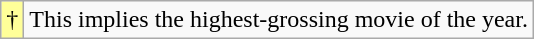<table class="wikitable">
<tr>
<td style="background-color:#FFFF99">†</td>
<td>This implies the highest-grossing movie of the year.</td>
</tr>
</table>
